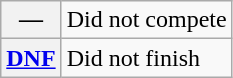<table class="wikitable">
<tr>
<th scope="row">—</th>
<td>Did not compete</td>
</tr>
<tr>
<th scope="row"><a href='#'>DNF</a></th>
<td>Did not finish</td>
</tr>
</table>
